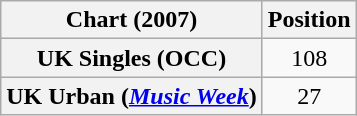<table class="wikitable plainrowheaders" style="text-align:center">
<tr>
<th>Chart (2007)</th>
<th>Position</th>
</tr>
<tr>
<th scope="row">UK Singles (OCC)</th>
<td align="center">108</td>
</tr>
<tr>
<th scope="row">UK Urban (<em><a href='#'>Music Week</a></em>)</th>
<td align="center">27</td>
</tr>
</table>
